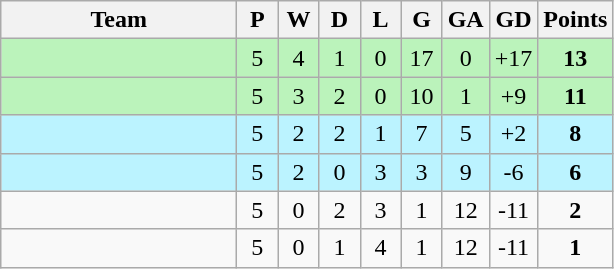<table class="wikitable" style="text-align:center">
<tr>
<th width=150>Team</th>
<th width=20>P</th>
<th width=20>W</th>
<th width=20>D</th>
<th width=20>L</th>
<th width=20>G</th>
<th width=20>GA</th>
<th width=20>GD</th>
<th width=20>Points</th>
</tr>
<tr style="background-color:#BBF3BB">
<td align="left"></td>
<td>5</td>
<td>4</td>
<td>1</td>
<td>0</td>
<td>17</td>
<td>0</td>
<td>+17</td>
<td><strong>13</strong></td>
</tr>
<tr style="background-color:#BBF3BB">
<td align="left"></td>
<td>5</td>
<td>3</td>
<td>2</td>
<td>0</td>
<td>10</td>
<td>1</td>
<td>+9</td>
<td><strong>11</strong></td>
</tr>
<tr style="background-color:#BBF3FF">
<td align="left"></td>
<td>5</td>
<td>2</td>
<td>2</td>
<td>1</td>
<td>7</td>
<td>5</td>
<td>+2</td>
<td><strong>8</strong></td>
</tr>
<tr style="background-color:#BBF3FF">
<td align="left"></td>
<td>5</td>
<td>2</td>
<td>0</td>
<td>3</td>
<td>3</td>
<td>9</td>
<td>-6</td>
<td><strong>6</strong></td>
</tr>
<tr>
<td align="left"></td>
<td>5</td>
<td>0</td>
<td>2</td>
<td>3</td>
<td>1</td>
<td>12</td>
<td>-11</td>
<td><strong>2</strong></td>
</tr>
<tr>
<td align="left"></td>
<td>5</td>
<td>0</td>
<td>1</td>
<td>4</td>
<td>1</td>
<td>12</td>
<td>-11</td>
<td><strong>1</strong></td>
</tr>
</table>
